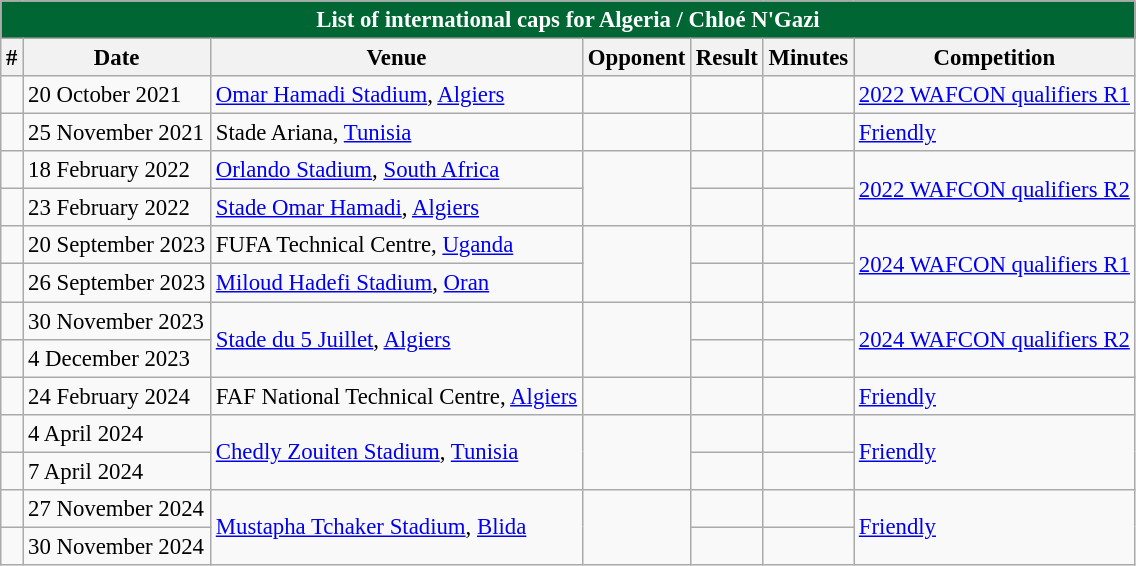<table class="wikitable mw-collapsible mw-collapsed" style="text-align: left;font-size:95%;">
<tr>
<th style="background: #006633; color: #FFFFFF;" colspan=7>List of international caps for  Algeria / Chloé N'Gazi</th>
</tr>
<tr>
<th>#</th>
<th>Date</th>
<th>Venue</th>
<th>Opponent</th>
<th>Result</th>
<th>Minutes</th>
<th>Competition</th>
</tr>
<tr>
<td></td>
<td>20 October 2021</td>
<td><a href='#'>Omar Hamadi Stadium</a>, <a href='#'>Algiers</a></td>
<td></td>
<td></td>
<td></td>
<td><a href='#'>2022 WAFCON qualifiers R1</a></td>
</tr>
<tr>
<td></td>
<td>25 November 2021</td>
<td>Stade Ariana, <a href='#'>Tunisia</a></td>
<td></td>
<td></td>
<td></td>
<td><a href='#'>Friendly</a></td>
</tr>
<tr>
<td></td>
<td>18 February 2022</td>
<td><a href='#'>Orlando Stadium</a>, <a href='#'>South Africa</a></td>
<td rowspan=2></td>
<td></td>
<td></td>
<td rowspan=2><a href='#'>2022 WAFCON qualifiers R2</a></td>
</tr>
<tr>
<td></td>
<td>23 February 2022</td>
<td><a href='#'>Stade Omar Hamadi</a>, <a href='#'>Algiers</a></td>
<td></td>
<td></td>
</tr>
<tr>
<td></td>
<td>20 September 2023</td>
<td>FUFA Technical Centre, <a href='#'>Uganda</a></td>
<td rowspan=2></td>
<td></td>
<td></td>
<td rowspan=2><a href='#'>2024 WAFCON qualifiers R1</a></td>
</tr>
<tr>
<td></td>
<td>26 September 2023</td>
<td><a href='#'>Miloud Hadefi Stadium</a>, <a href='#'>Oran</a></td>
<td></td>
<td></td>
</tr>
<tr>
<td></td>
<td>30 November 2023</td>
<td rowspan=2><a href='#'>Stade du 5 Juillet</a>, <a href='#'>Algiers</a></td>
<td rowspan=2></td>
<td></td>
<td></td>
<td rowspan=2><a href='#'>2024 WAFCON qualifiers R2</a></td>
</tr>
<tr>
<td></td>
<td>4 December 2023</td>
<td></td>
<td></td>
</tr>
<tr>
<td></td>
<td>24 February 2024</td>
<td>FAF National Technical Centre, <a href='#'>Algiers</a></td>
<td></td>
<td></td>
<td></td>
<td><a href='#'>Friendly</a></td>
</tr>
<tr>
<td></td>
<td>4 April 2024</td>
<td rowspan=2><a href='#'>Chedly Zouiten Stadium</a>, <a href='#'>Tunisia</a></td>
<td rowspan=2></td>
<td></td>
<td></td>
<td rowspan=2><a href='#'>Friendly</a></td>
</tr>
<tr>
<td></td>
<td>7 April 2024</td>
<td></td>
<td></td>
</tr>
<tr>
<td></td>
<td>27 November 2024</td>
<td rowspan=2><a href='#'>Mustapha Tchaker Stadium</a>, <a href='#'>Blida</a></td>
<td rowspan=2></td>
<td></td>
<td></td>
<td rowspan=2><a href='#'>Friendly</a></td>
</tr>
<tr>
<td></td>
<td>30 November 2024</td>
<td></td>
<td></td>
</tr>
</table>
